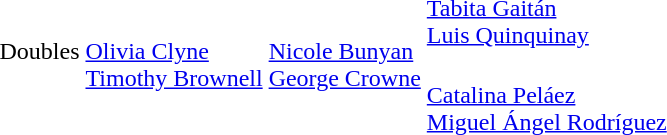<table>
<tr>
<td rowspan=2>Doubles<br></td>
<td rowspan=2><br><a href='#'>Olivia Clyne</a><br><a href='#'>Timothy Brownell</a></td>
<td rowspan=2><br><a href='#'>Nicole Bunyan</a><br><a href='#'>George Crowne</a></td>
<td><br><a href='#'>Tabita Gaitán</a><br><a href='#'>Luis Quinquinay</a></td>
</tr>
<tr>
<td><br><a href='#'>Catalina Peláez</a><br><a href='#'>Miguel Ángel Rodríguez</a></td>
</tr>
</table>
